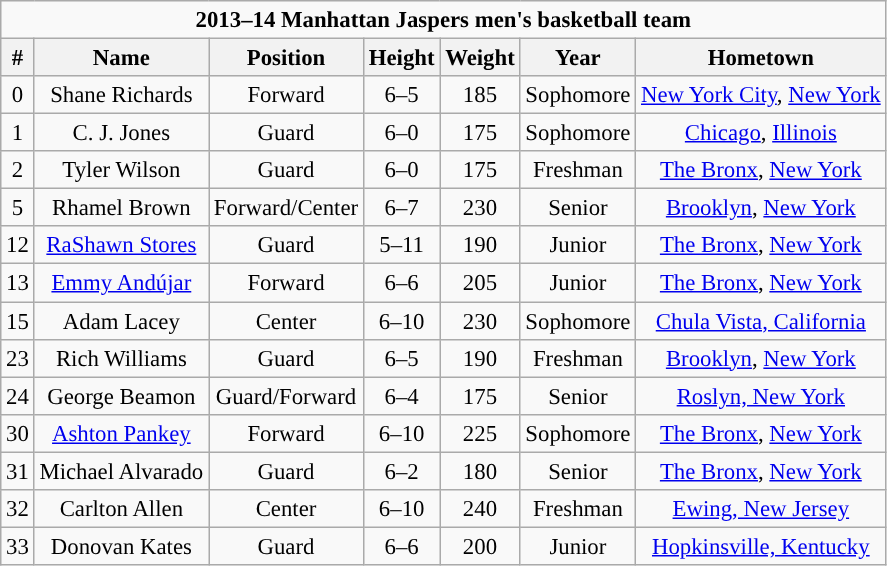<table class="wikitable sortable" style="font-size: 95%; text-align:center;">
<tr>
<td colspan="7"><strong>2013–14 Manhattan Jaspers men's basketball team</strong></td>
</tr>
<tr>
<th>#</th>
<th>Name</th>
<th>Position</th>
<th>Height</th>
<th>Weight</th>
<th>Year</th>
<th>Hometown</th>
</tr>
<tr>
<td>0</td>
<td>Shane Richards</td>
<td>Forward</td>
<td>6–5</td>
<td>185</td>
<td>Sophomore</td>
<td><a href='#'>New York City</a>, <a href='#'>New York</a></td>
</tr>
<tr>
<td>1</td>
<td>C. J. Jones</td>
<td>Guard</td>
<td>6–0</td>
<td>175</td>
<td>Sophomore</td>
<td><a href='#'>Chicago</a>, <a href='#'>Illinois</a></td>
</tr>
<tr>
<td>2</td>
<td>Tyler Wilson</td>
<td>Guard</td>
<td>6–0</td>
<td>175</td>
<td>Freshman</td>
<td><a href='#'>The Bronx</a>, <a href='#'>New York</a></td>
</tr>
<tr>
<td>5</td>
<td>Rhamel Brown</td>
<td>Forward/Center</td>
<td>6–7</td>
<td>230</td>
<td>Senior</td>
<td><a href='#'>Brooklyn</a>, <a href='#'>New York</a></td>
</tr>
<tr>
<td>12</td>
<td><a href='#'>RaShawn Stores</a></td>
<td>Guard</td>
<td>5–11</td>
<td>190</td>
<td>Junior</td>
<td><a href='#'>The Bronx</a>, <a href='#'>New York</a></td>
</tr>
<tr>
<td>13</td>
<td><a href='#'>Emmy Andújar</a></td>
<td>Forward</td>
<td>6–6</td>
<td>205</td>
<td>Junior</td>
<td><a href='#'>The Bronx</a>, <a href='#'>New York</a></td>
</tr>
<tr>
<td>15</td>
<td>Adam Lacey</td>
<td>Center</td>
<td>6–10</td>
<td>230</td>
<td>Sophomore</td>
<td><a href='#'>Chula Vista, California</a></td>
</tr>
<tr>
<td>23</td>
<td>Rich Williams</td>
<td>Guard</td>
<td>6–5</td>
<td>190</td>
<td>Freshman</td>
<td><a href='#'>Brooklyn</a>, <a href='#'>New York</a></td>
</tr>
<tr>
<td>24</td>
<td>George Beamon</td>
<td>Guard/Forward</td>
<td>6–4</td>
<td>175</td>
<td>Senior</td>
<td><a href='#'>Roslyn, New York</a></td>
</tr>
<tr>
<td>30</td>
<td><a href='#'>Ashton Pankey</a></td>
<td>Forward</td>
<td>6–10</td>
<td>225</td>
<td>Sophomore</td>
<td><a href='#'>The Bronx</a>, <a href='#'>New York</a></td>
</tr>
<tr>
<td>31</td>
<td>Michael Alvarado</td>
<td>Guard</td>
<td>6–2</td>
<td>180</td>
<td>Senior</td>
<td><a href='#'>The Bronx</a>, <a href='#'>New York</a></td>
</tr>
<tr>
<td>32</td>
<td>Carlton Allen</td>
<td>Center</td>
<td>6–10</td>
<td>240</td>
<td>Freshman</td>
<td><a href='#'>Ewing, New Jersey</a></td>
</tr>
<tr>
<td>33</td>
<td>Donovan Kates</td>
<td>Guard</td>
<td>6–6</td>
<td>200</td>
<td>Junior</td>
<td><a href='#'>Hopkinsville, Kentucky</a></td>
</tr>
</table>
